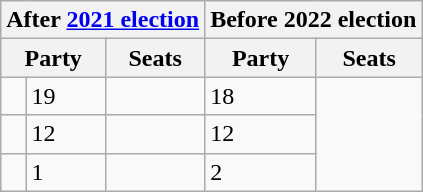<table class="wikitable">
<tr>
<th colspan="3">After <a href='#'>2021 election</a></th>
<th colspan="3">Before 2022 election</th>
</tr>
<tr>
<th colspan="2">Party</th>
<th>Seats</th>
<th colspan="2">Party</th>
<th>Seats</th>
</tr>
<tr>
<td></td>
<td>19</td>
<td></td>
<td>18</td>
</tr>
<tr>
<td></td>
<td>12</td>
<td></td>
<td>12</td>
</tr>
<tr>
<td></td>
<td>1</td>
<td></td>
<td>2</td>
</tr>
</table>
